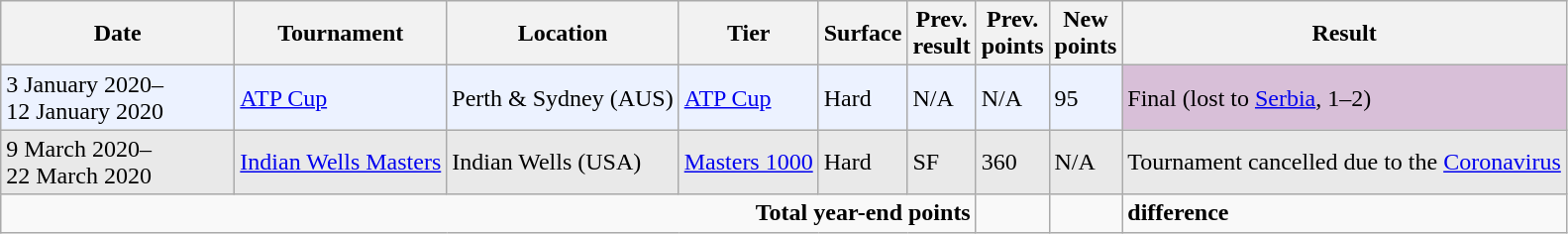<table class="wikitable" style="text-align:left">
<tr>
<th style="width:150px">Date</th>
<th>Tournament</th>
<th>Location</th>
<th>Tier</th>
<th>Surface</th>
<th>Prev.<br>result</th>
<th>Prev.<br>points</th>
<th>New<br>points</th>
<th>Result</th>
</tr>
<tr style="background:#ECF2FF;">
<td>3 January 2020–<br>12 January 2020</td>
<td><a href='#'>ATP Cup</a></td>
<td>Perth & Sydney (AUS)</td>
<td><a href='#'>ATP Cup</a></td>
<td>Hard</td>
<td>N/A</td>
<td>N/A</td>
<td>95</td>
<td style="background:thistle;">Final (lost to  <a href='#'>Serbia</a>, 1–2)</td>
</tr>
<tr style="background:#e9e9e9;">
<td>9 March 2020–<br>22 March 2020</td>
<td><a href='#'>Indian Wells Masters</a></td>
<td>Indian Wells (USA)</td>
<td><a href='#'>Masters 1000</a></td>
<td>Hard</td>
<td>SF</td>
<td>360</td>
<td>N/A</td>
<td>Tournament cancelled due to the <a href='#'>Coronavirus</a></td>
</tr>
<tr>
<td colspan="6" style="text-align:right;"><strong>Total year-end points</strong></td>
<td></td>
<td></td>
<td>  <strong>difference</strong></td>
</tr>
</table>
